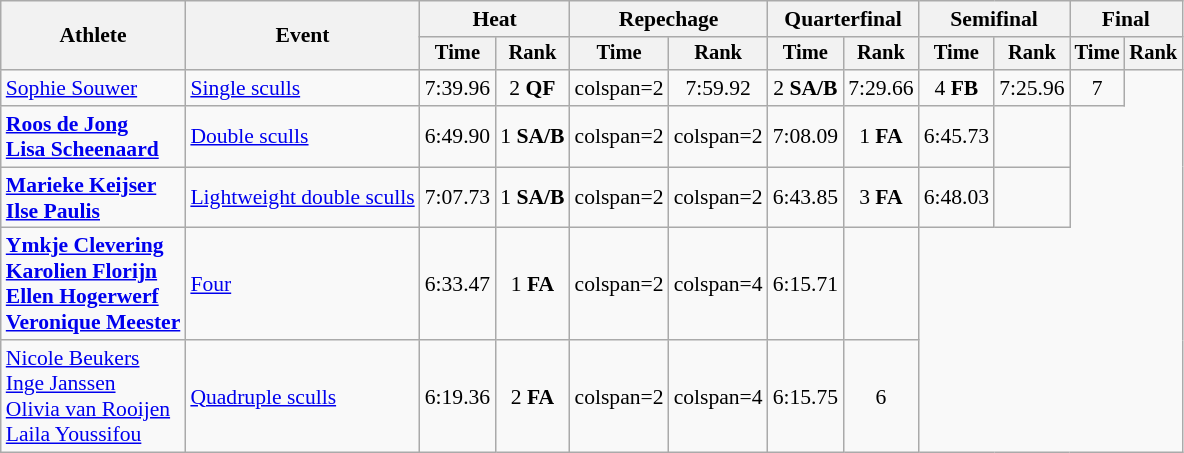<table class="wikitable" style="font-size:90%">
<tr>
<th rowspan="2">Athlete</th>
<th rowspan="2">Event</th>
<th colspan="2">Heat</th>
<th colspan="2">Repechage</th>
<th colspan="2">Quarterfinal</th>
<th colspan="2">Semifinal</th>
<th colspan="2">Final</th>
</tr>
<tr style="font-size:95%">
<th>Time</th>
<th>Rank</th>
<th>Time</th>
<th>Rank</th>
<th>Time</th>
<th>Rank</th>
<th>Time</th>
<th>Rank</th>
<th>Time</th>
<th>Rank</th>
</tr>
<tr align=center>
<td align=left><a href='#'>Sophie Souwer</a></td>
<td align=left><a href='#'>Single sculls</a></td>
<td>7:39.96</td>
<td>2 <strong>QF</strong></td>
<td>colspan=2 </td>
<td>7:59.92</td>
<td>2 <strong>SA/B</strong></td>
<td>7:29.66</td>
<td>4 <strong>FB</strong></td>
<td>7:25.96</td>
<td>7</td>
</tr>
<tr align=center>
<td align=left><strong><a href='#'>Roos de Jong</a><br><a href='#'>Lisa Scheenaard</a></strong></td>
<td align=left><a href='#'>Double sculls</a></td>
<td>6:49.90</td>
<td>1 <strong>SA/B</strong></td>
<td>colspan=2 </td>
<td>colspan=2 </td>
<td>7:08.09</td>
<td>1 <strong>FA</strong></td>
<td>6:45.73</td>
<td></td>
</tr>
<tr align=center>
<td align=left><strong><a href='#'>Marieke Keijser</a><br><a href='#'>Ilse Paulis</a></strong></td>
<td align=left><a href='#'>Lightweight double sculls</a></td>
<td>7:07.73</td>
<td>1 <strong>SA/B</strong></td>
<td>colspan=2 </td>
<td>colspan=2 </td>
<td>6:43.85</td>
<td>3 <strong>FA</strong></td>
<td>6:48.03</td>
<td></td>
</tr>
<tr align=center>
<td align=left><strong><a href='#'>Ymkje Clevering</a><br><a href='#'>Karolien Florijn</a><br><a href='#'>Ellen Hogerwerf</a><br><a href='#'>Veronique Meester</a></strong></td>
<td align=left><a href='#'>Four</a></td>
<td>6:33.47</td>
<td>1 <strong>FA</strong></td>
<td>colspan=2 </td>
<td>colspan=4 </td>
<td>6:15.71</td>
<td></td>
</tr>
<tr align=center>
<td align=left><a href='#'>Nicole Beukers</a><br><a href='#'>Inge Janssen</a><br><a href='#'>Olivia van Rooijen</a><br><a href='#'>Laila Youssifou</a></td>
<td align=left><a href='#'>Quadruple sculls</a></td>
<td>6:19.36</td>
<td>2 <strong>FA</strong></td>
<td>colspan=2 </td>
<td>colspan=4 </td>
<td>6:15.75</td>
<td>6</td>
</tr>
</table>
